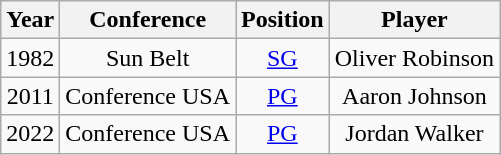<table class="wikitable">
<tr>
<th>Year</th>
<th>Conference</th>
<th>Position</th>
<th>Player</th>
</tr>
<tr style="text-align:center">
<td>1982</td>
<td>Sun Belt</td>
<td><a href='#'>SG</a></td>
<td>Oliver Robinson</td>
</tr>
<tr style="text-align:center">
<td>2011</td>
<td>Conference USA</td>
<td><a href='#'>PG</a></td>
<td>Aaron Johnson</td>
</tr>
<tr style="text-align:center">
<td>2022</td>
<td>Conference USA</td>
<td><a href='#'>PG</a></td>
<td>Jordan Walker</td>
</tr>
</table>
